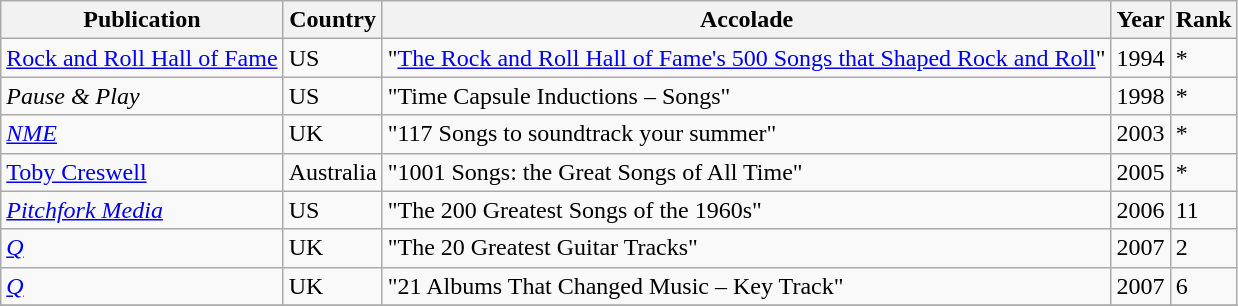<table class="wikitable sortable">
<tr>
<th>Publication</th>
<th>Country</th>
<th>Accolade</th>
<th>Year</th>
<th align="center">Rank</th>
</tr>
<tr>
<td><a href='#'>Rock and Roll Hall of Fame</a></td>
<td>US</td>
<td>"<a href='#'>The Rock and Roll Hall of Fame's 500 Songs that Shaped Rock and Roll</a>"</td>
<td>1994</td>
<td>*</td>
</tr>
<tr>
<td><em>Pause & Play</em></td>
<td>US</td>
<td>"Time Capsule Inductions – Songs"</td>
<td>1998</td>
<td>*</td>
</tr>
<tr>
<td><em><a href='#'>NME</a></em></td>
<td>UK</td>
<td>"117 Songs to soundtrack your summer"</td>
<td>2003</td>
<td>*</td>
</tr>
<tr>
<td><a href='#'>Toby Creswell</a></td>
<td>Australia</td>
<td>"1001 Songs: the Great Songs of All Time"</td>
<td>2005</td>
<td>*</td>
</tr>
<tr>
<td><em><a href='#'>Pitchfork Media</a></em></td>
<td>US</td>
<td>"The 200 Greatest Songs of the 1960s"</td>
<td>2006</td>
<td>11</td>
</tr>
<tr>
<td><em><a href='#'>Q</a></em></td>
<td>UK</td>
<td>"The 20 Greatest Guitar Tracks"</td>
<td>2007</td>
<td>2</td>
</tr>
<tr>
<td><em><a href='#'>Q</a></em></td>
<td>UK</td>
<td>"21 Albums That Changed Music – Key Track"</td>
<td>2007</td>
<td>6</td>
</tr>
<tr>
</tr>
</table>
